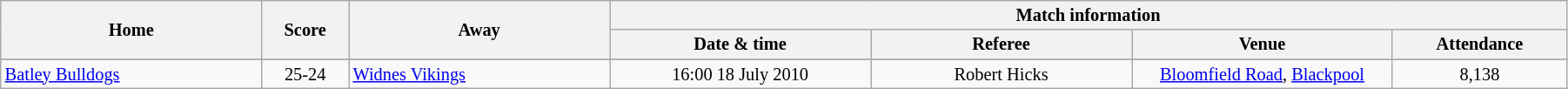<table class="wikitable" style="text-align: center; font-size:85%;"  cellpadding=3 cellspacing=0 width=95%>
<tr>
<th rowspan=2 width=15%>Home</th>
<th rowspan=2 width=5%>Score</th>
<th rowspan=2 width=15%>Away</th>
<th colspan=4>Match information</th>
</tr>
<tr>
<th width=15%>Date & time</th>
<th width=15%>Referee</th>
<th width=15%>Venue</th>
<th width=10%>Attendance</th>
</tr>
<tr>
</tr>
<tr>
<td align=left> <a href='#'>Batley Bulldogs</a></td>
<td>25-24</td>
<td align=left> <a href='#'>Widnes Vikings</a></td>
<td>16:00 18 July 2010</td>
<td>Robert Hicks</td>
<td><a href='#'>Bloomfield Road</a>, <a href='#'>Blackpool</a></td>
<td>8,138</td>
</tr>
</table>
